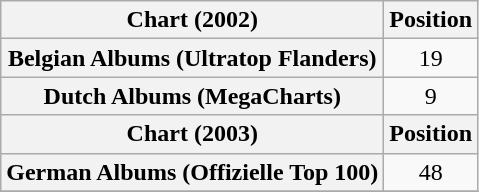<table class="wikitable plainrowheaders sortable" style="text-align:left;" border="1">
<tr>
<th scope="col">Chart (2002)</th>
<th scope="col">Position</th>
</tr>
<tr>
<th scope="row">Belgian Albums (Ultratop Flanders)</th>
<td align="center">19</td>
</tr>
<tr>
<th scope="row">Dutch Albums (MegaCharts)</th>
<td align="center">9</td>
</tr>
<tr>
<th scope="col">Chart (2003)</th>
<th scope="col">Position</th>
</tr>
<tr>
<th scope="row">German Albums (Offizielle Top 100)</th>
<td style="text-align:center;">48</td>
</tr>
<tr>
</tr>
</table>
